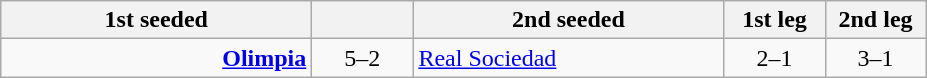<table class="wikitable">
<tr>
<th style="width:200px;">1st seeded</th>
<th style="width:60px;"></th>
<th style="width:200px;">2nd seeded</th>
<th style="width:60px;">1st leg</th>
<th style="width:60px;">2nd leg</th>
</tr>
<tr>
<td style="text-align:right;"><a href='#'><strong>Olimpia</strong></a></td>
<td style="text-align:center;">5–2</td>
<td><a href='#'>Real Sociedad</a></td>
<td style="text-align:center;">2–1</td>
<td style="text-align:center;">3–1</td>
</tr>
</table>
